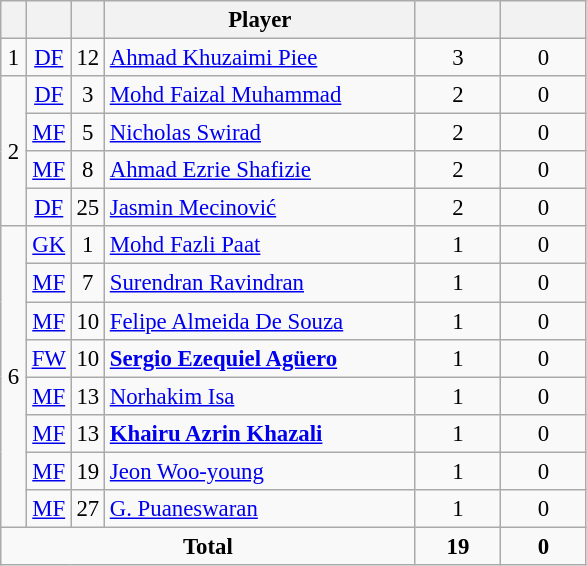<table class="wikitable sortable" style="font-size: 95%; text-align: center">
<tr>
<th width=10></th>
<th width=10></th>
<th width=10></th>
<th width=200>Player</th>
<th width=50></th>
<th width=50></th>
</tr>
<tr>
<td>1</td>
<td><a href='#'>DF</a></td>
<td>12</td>
<td align=left> <a href='#'>Ahmad Khuzaimi Piee</a></td>
<td>3</td>
<td>0</td>
</tr>
<tr>
<td rowspan="4">2</td>
<td><a href='#'>DF</a></td>
<td>3</td>
<td align=left> <a href='#'>Mohd Faizal Muhammad</a></td>
<td>2</td>
<td>0</td>
</tr>
<tr>
<td><a href='#'>MF</a></td>
<td>5</td>
<td align=left> <a href='#'>Nicholas Swirad</a></td>
<td>2</td>
<td>0</td>
</tr>
<tr>
<td><a href='#'>MF</a></td>
<td>8</td>
<td align=left> <a href='#'>Ahmad Ezrie Shafizie</a></td>
<td>2</td>
<td>0</td>
</tr>
<tr>
<td><a href='#'>DF</a></td>
<td>25</td>
<td align=left> <a href='#'>Jasmin Mecinović</a></td>
<td>2</td>
<td>0</td>
</tr>
<tr>
<td rowspan="8">6</td>
<td><a href='#'>GK</a></td>
<td>1</td>
<td align=left> <a href='#'>Mohd Fazli Paat</a></td>
<td>1</td>
<td>0</td>
</tr>
<tr>
<td><a href='#'>MF</a></td>
<td>7</td>
<td align=left> <a href='#'>Surendran Ravindran</a></td>
<td>1</td>
<td>0</td>
</tr>
<tr>
<td><a href='#'>MF</a></td>
<td>10</td>
<td align=left> <a href='#'>Felipe Almeida De Souza</a></td>
<td>1</td>
<td>0</td>
</tr>
<tr>
<td><a href='#'>FW</a></td>
<td>10</td>
<td align=left> <strong><a href='#'>Sergio Ezequiel Agüero</a></strong></td>
<td>1</td>
<td>0</td>
</tr>
<tr>
<td><a href='#'>MF</a></td>
<td>13</td>
<td align=left> <a href='#'>Norhakim Isa</a></td>
<td>1</td>
<td>0</td>
</tr>
<tr>
<td><a href='#'>MF</a></td>
<td>13</td>
<td align=left> <strong><a href='#'>Khairu Azrin Khazali</a></strong></td>
<td>1</td>
<td>0</td>
</tr>
<tr>
<td><a href='#'>MF</a></td>
<td>19</td>
<td align=left> <a href='#'>Jeon Woo-young</a></td>
<td>1</td>
<td>0</td>
</tr>
<tr>
<td><a href='#'>MF</a></td>
<td>27</td>
<td align=left> <a href='#'>G. Puaneswaran</a></td>
<td>1</td>
<td>0</td>
</tr>
<tr>
<td colspan=4><strong>Total</strong></td>
<td><strong>19</strong></td>
<td><strong>0</strong></td>
</tr>
</table>
